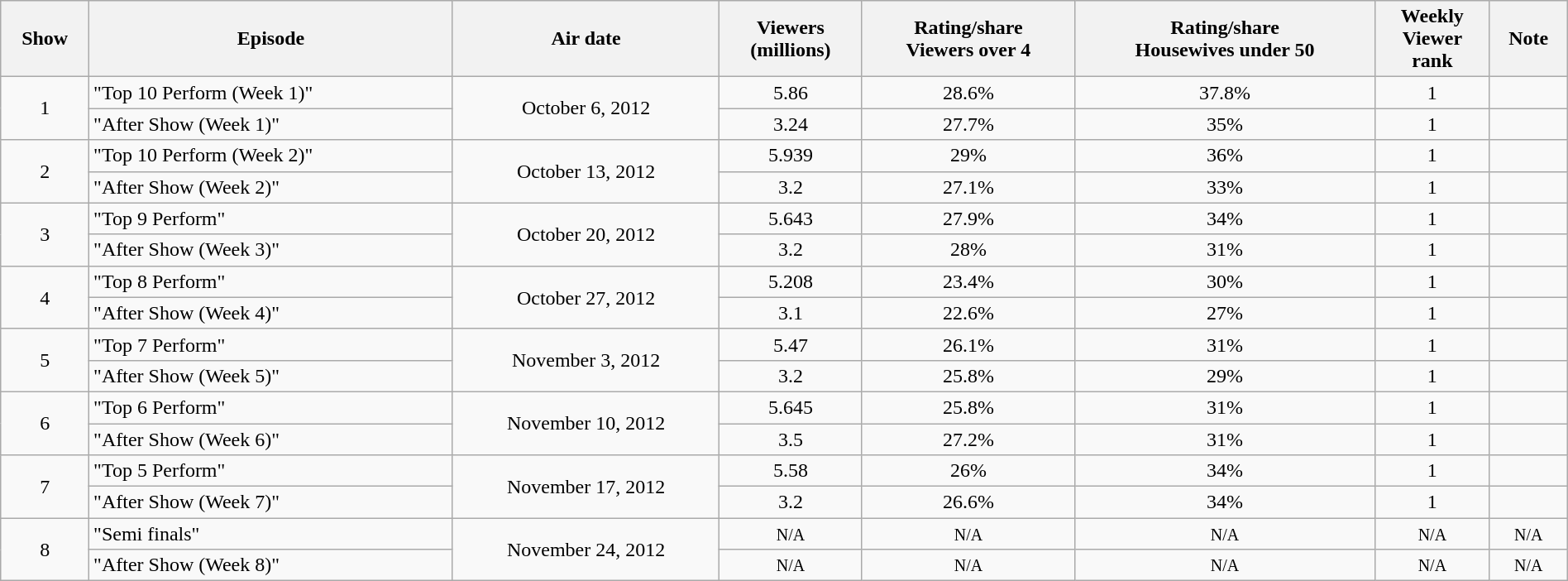<table class="wikitable sortable" style="margin:0; width:100%;">
<tr>
<th>Show</th>
<th>Episode</th>
<th>Air date</th>
<th>Viewers<br>(millions)</th>
<th>Rating/share<br>Viewers over 4</th>
<th>Rating/share<br>Housewives under 50</th>
<th>Weekly<br>Viewer<br>rank</th>
<th>Note</th>
</tr>
<tr>
<td rowspan="2" style="text-align:center;">1</td>
<td>"Top 10 Perform (Week 1)"</td>
<td rowspan="2" style="text-align:center;">October 6, 2012</td>
<td style="text-align:center;">5.86</td>
<td style="text-align:center;">28.6%</td>
<td style="text-align:center;">37.8%</td>
<td style="text-align:center;">1</td>
<td style="text-align:center;"></td>
</tr>
<tr>
<td>"After Show (Week 1)"</td>
<td style="text-align:center;">3.24</td>
<td style="text-align:center;">27.7%</td>
<td style="text-align:center;">35%</td>
<td style="text-align:center;">1</td>
<td style="text-align:center;"></td>
</tr>
<tr>
<td rowspan="2" style="text-align:center;">2</td>
<td>"Top 10 Perform (Week 2)"</td>
<td rowspan="2" style="text-align:center;">October 13, 2012</td>
<td style="text-align:center;">5.939</td>
<td style="text-align:center;">29%</td>
<td style="text-align:center;">36%</td>
<td style="text-align:center;">1</td>
<td style="text-align:center;"></td>
</tr>
<tr>
<td>"After Show (Week 2)"</td>
<td style="text-align:center;">3.2</td>
<td style="text-align:center;">27.1%</td>
<td style="text-align:center;">33%</td>
<td style="text-align:center;">1</td>
<td style="text-align:center;"></td>
</tr>
<tr>
<td rowspan="2" style="text-align:center;">3</td>
<td>"Top 9 Perform"</td>
<td rowspan="2" style="text-align:center;">October 20, 2012</td>
<td style="text-align:center;">5.643</td>
<td style="text-align:center;">27.9%</td>
<td style="text-align:center;">34%</td>
<td style="text-align:center;">1</td>
<td style="text-align:center;"></td>
</tr>
<tr>
<td>"After Show (Week 3)"</td>
<td style="text-align:center;">3.2</td>
<td style="text-align:center;">28%</td>
<td style="text-align:center;">31%</td>
<td style="text-align:center;">1</td>
<td style="text-align:center;"></td>
</tr>
<tr>
<td rowspan="2" style="text-align:center;">4</td>
<td>"Top 8 Perform"</td>
<td rowspan="2" style="text-align:center;">October 27, 2012</td>
<td style="text-align:center;">5.208</td>
<td style="text-align:center;">23.4%</td>
<td style="text-align:center;">30%</td>
<td style="text-align:center;">1</td>
<td style="text-align:center;"></td>
</tr>
<tr>
<td>"After Show (Week 4)"</td>
<td style="text-align:center;">3.1</td>
<td style="text-align:center;">22.6%</td>
<td style="text-align:center;">27%</td>
<td style="text-align:center;">1</td>
<td style="text-align:center;"></td>
</tr>
<tr>
<td rowspan="2" style="text-align:center;">5</td>
<td>"Top 7 Perform"</td>
<td rowspan="2" style="text-align:center;">November 3, 2012</td>
<td style="text-align:center;">5.47</td>
<td style="text-align:center;">26.1%</td>
<td style="text-align:center;">31%</td>
<td style="text-align:center;">1</td>
<td style="text-align:center;"></td>
</tr>
<tr>
<td>"After Show (Week 5)"</td>
<td style="text-align:center;">3.2</td>
<td style="text-align:center;">25.8%</td>
<td style="text-align:center;">29%</td>
<td style="text-align:center;">1</td>
<td style="text-align:center;"></td>
</tr>
<tr>
<td rowspan="2" style="text-align:center;">6</td>
<td>"Top 6 Perform"</td>
<td rowspan="2" style="text-align:center;">November 10, 2012</td>
<td style="text-align:center;">5.645</td>
<td style="text-align:center;">25.8%</td>
<td style="text-align:center;">31%</td>
<td style="text-align:center;">1</td>
<td style="text-align:center;"></td>
</tr>
<tr>
<td>"After Show (Week 6)"</td>
<td style="text-align:center;">3.5</td>
<td style="text-align:center;">27.2%</td>
<td style="text-align:center;">31%</td>
<td style="text-align:center;">1</td>
<td style="text-align:center;"></td>
</tr>
<tr>
<td rowspan="2" style="text-align:center;">7</td>
<td>"Top 5 Perform"</td>
<td rowspan="2" style="text-align:center;">November 17, 2012</td>
<td style="text-align:center;">5.58</td>
<td style="text-align:center;">26%</td>
<td style="text-align:center;">34%</td>
<td style="text-align:center;">1</td>
<td style="text-align:center;"></td>
</tr>
<tr>
<td>"After Show (Week 7)"</td>
<td style="text-align:center;">3.2</td>
<td style="text-align:center;">26.6%</td>
<td style="text-align:center;">34%</td>
<td style="text-align:center;">1</td>
<td style="text-align:center;"></td>
</tr>
<tr>
<td rowspan="2" style="text-align:center;">8</td>
<td>"Semi finals"</td>
<td rowspan="2" style="text-align:center;">November 24, 2012</td>
<td style="text-align:center;"><span><small>N/A</small></span></td>
<td style="text-align:center;"><span><small>N/A</small></span></td>
<td style="text-align:center;"><span><small>N/A</small></span></td>
<td style="text-align:center;"><span><small>N/A</small></span></td>
<td style="text-align:center;"><span><small>N/A</small></span></td>
</tr>
<tr>
<td>"After Show (Week 8)"</td>
<td style="text-align:center;"><span><small>N/A</small></span></td>
<td style="text-align:center;"><span><small>N/A</small></span></td>
<td style="text-align:center;"><span><small>N/A</small></span></td>
<td style="text-align:center;"><span><small>N/A</small></span></td>
<td style="text-align:center;"><span><small>N/A</small></span></td>
</tr>
</table>
